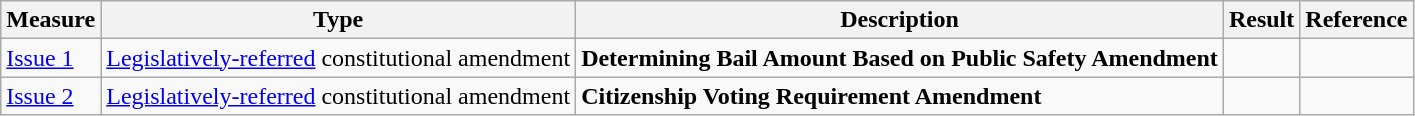<table class="wikitable">
<tr>
<th>Measure</th>
<th>Type</th>
<th>Description</th>
<th>Result</th>
<th>Reference</th>
</tr>
<tr>
<td><a href='#'>Issue 1</a></td>
<td><a href='#'>Legislatively-referred</a> constitutional amendment</td>
<td><strong>Determining Bail Amount Based on Public Safety Amendment</strong></td>
<td></td>
<td></td>
</tr>
<tr>
<td><a href='#'>Issue 2</a></td>
<td><a href='#'>Legislatively-referred</a> constitutional amendment</td>
<td><strong>Citizenship Voting Requirement Amendment</strong></td>
<td></td>
<td></td>
</tr>
</table>
